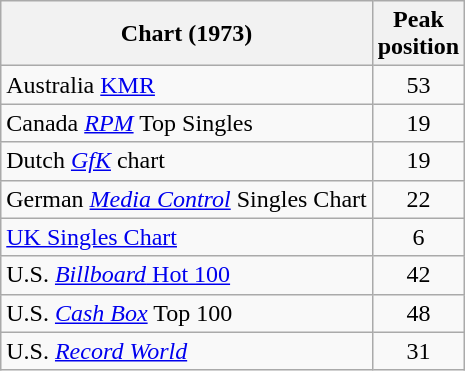<table class="wikitable sortable">
<tr>
<th>Chart (1973)</th>
<th>Peak<br>position</th>
</tr>
<tr>
<td>Australia <a href='#'>KMR</a></td>
<td style="text-align:center;">53</td>
</tr>
<tr>
<td>Canada <em><a href='#'>RPM</a></em> Top Singles</td>
<td style="text-align:center;">19</td>
</tr>
<tr>
<td>Dutch <em><a href='#'>GfK</a></em> chart</td>
<td style="text-align:center;">19</td>
</tr>
<tr>
<td>German <em><a href='#'>Media Control</a></em> Singles Chart</td>
<td style="text-align:center;">22</td>
</tr>
<tr>
<td><a href='#'>UK Singles Chart</a></td>
<td style="text-align:center;">6</td>
</tr>
<tr>
<td>U.S. <a href='#'><em>Billboard</em> Hot 100</a></td>
<td style="text-align:center;">42</td>
</tr>
<tr>
<td>U.S. <em><a href='#'>Cash Box</a></em> Top 100</td>
<td style="text-align:center;">48</td>
</tr>
<tr>
<td>U.S. <em><a href='#'>Record World</a></em></td>
<td style="text-align:center;">31</td>
</tr>
</table>
